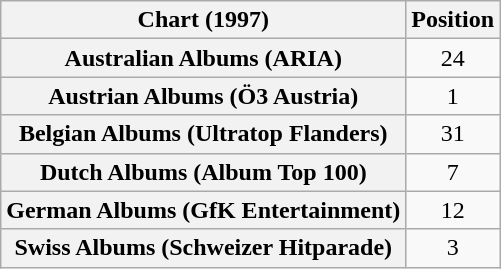<table class="wikitable sortable plainrowheaders" style="text-align:center;">
<tr>
<th scope="column">Chart (1997)</th>
<th scope="column">Position</th>
</tr>
<tr>
<th scope="row">Australian Albums (ARIA)</th>
<td>24</td>
</tr>
<tr>
<th scope="row">Austrian Albums (Ö3 Austria)</th>
<td>1</td>
</tr>
<tr>
<th scope="row">Belgian Albums (Ultratop Flanders)</th>
<td>31</td>
</tr>
<tr>
<th scope="row">Dutch Albums (Album Top 100)</th>
<td>7</td>
</tr>
<tr>
<th scope="row">German Albums (GfK Entertainment)</th>
<td>12</td>
</tr>
<tr>
<th scope="row">Swiss Albums (Schweizer Hitparade)</th>
<td>3</td>
</tr>
</table>
